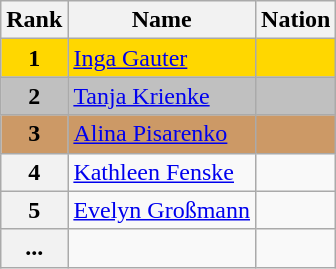<table class="wikitable">
<tr>
<th>Rank</th>
<th>Name</th>
<th>Nation</th>
</tr>
<tr bgcolor="gold">
<td align="center"><strong>1</strong></td>
<td><a href='#'>Inga Gauter</a></td>
<td></td>
</tr>
<tr bgcolor="silver">
<td align="center"><strong>2</strong></td>
<td><a href='#'>Tanja Krienke</a></td>
<td></td>
</tr>
<tr bgcolor="cc9966">
<td align="center"><strong>3</strong></td>
<td><a href='#'>Alina Pisarenko</a></td>
<td></td>
</tr>
<tr>
<th>4</th>
<td><a href='#'>Kathleen Fenske</a></td>
<td></td>
</tr>
<tr>
<th>5</th>
<td><a href='#'>Evelyn Großmann</a></td>
<td></td>
</tr>
<tr>
<th>...</th>
<td></td>
<td></td>
</tr>
</table>
